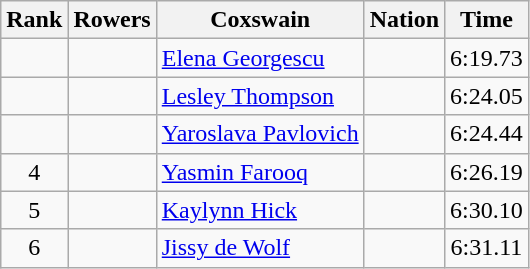<table class="wikitable sortable" style="text-align:center">
<tr>
<th>Rank</th>
<th>Rowers</th>
<th>Coxswain</th>
<th>Nation</th>
<th>Time</th>
</tr>
<tr>
<td></td>
<td align=left data-sort-value="Gafencu, Liliana"></td>
<td align=left data-sort-value="Georgescu, Elena"><a href='#'>Elena Georgescu</a></td>
<td align=left></td>
<td>6:19.73</td>
</tr>
<tr>
<td></td>
<td align=left data-sort-value="Kamp, Anna van der"></td>
<td align=left data-sort-value="Thompson, Lesley"><a href='#'>Lesley Thompson</a></td>
<td align=left></td>
<td>6:24.05</td>
</tr>
<tr>
<td></td>
<td align=left data-sort-value="Mikulich, Yelena"></td>
<td align=left data-sort-value="Pavlovich, Yaroslava"><a href='#'>Yaroslava Pavlovich</a></td>
<td align=left></td>
<td>6:24.44</td>
</tr>
<tr>
<td>4</td>
<td align=left data-sort-value="Kakela, Anne"></td>
<td align=left data-sort-value="Farooq, Yasmin"><a href='#'>Yasmin Farooq</a></td>
<td align=left></td>
<td>6:26.19</td>
</tr>
<tr>
<td>5</td>
<td align=left data-sort-value="Luff, Jennifer"></td>
<td align=left data-sort-value="Hick, Kaylynn"><a href='#'>Kaylynn Hick</a></td>
<td align=left></td>
<td>6:30.10</td>
</tr>
<tr>
<td>6</td>
<td align=left data-sort-value="Boelen, Femke"></td>
<td align=left data-sort-value="Wolf, Jissy de"><a href='#'>Jissy de Wolf</a></td>
<td align=left></td>
<td>6:31.11</td>
</tr>
</table>
